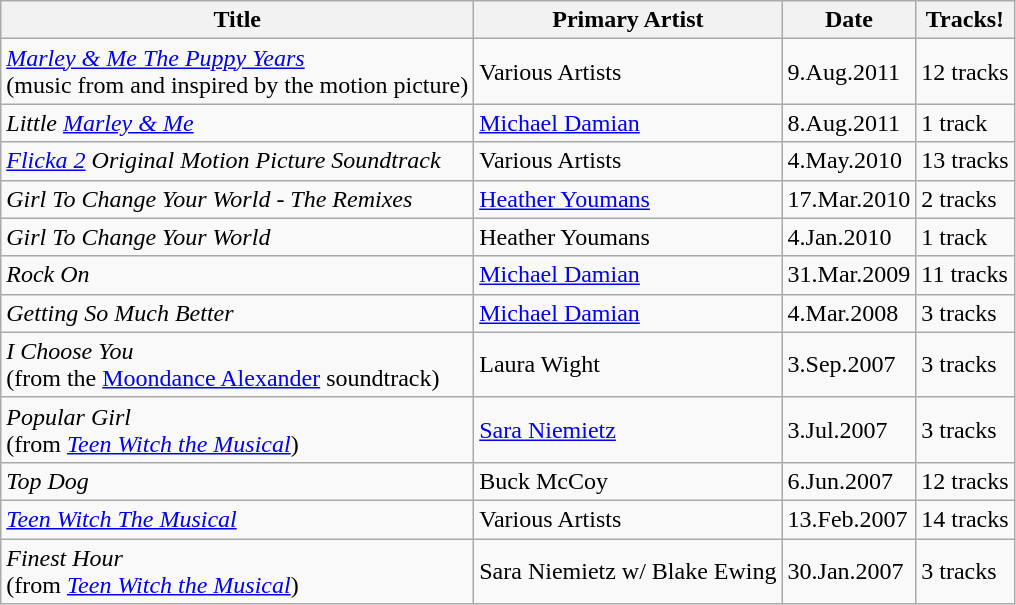<table class="wikitable sortable">
<tr>
<th>Title</th>
<th>Primary Artist</th>
<th>Date</th>
<th>Tracks!</th>
</tr>
<tr>
<td><em><a href='#'>Marley & Me The Puppy Years</a></em> <br> (music from and inspired by the motion picture)</td>
<td>Various Artists</td>
<td>9.Aug.2011</td>
<td>12 tracks</td>
</tr>
<tr>
<td><em>Little <a href='#'>Marley & Me</a></em></td>
<td><a href='#'>Michael Damian</a></td>
<td>8.Aug.2011</td>
<td>1 track</td>
</tr>
<tr>
<td><em><a href='#'>Flicka 2</a> Original Motion Picture Soundtrack</em></td>
<td>Various Artists</td>
<td>4.May.2010</td>
<td>13 tracks</td>
</tr>
<tr>
<td><em>Girl To Change Your World - The Remixes</em></td>
<td><a href='#'>Heather Youmans</a></td>
<td>17.Mar.2010</td>
<td>2 tracks</td>
</tr>
<tr>
<td><em>Girl To Change Your World</em></td>
<td>Heather Youmans</td>
<td>4.Jan.2010</td>
<td>1 track</td>
</tr>
<tr>
<td><em>Rock On</em></td>
<td><a href='#'>Michael Damian</a></td>
<td>31.Mar.2009</td>
<td>11 tracks</td>
</tr>
<tr>
<td><em>Getting So Much Better</em></td>
<td><a href='#'>Michael Damian</a></td>
<td>4.Mar.2008</td>
<td>3 tracks</td>
</tr>
<tr>
<td><em>I Choose You</em> <br> (from the <a href='#'>Moondance Alexander</a> soundtrack)</td>
<td>Laura Wight</td>
<td>3.Sep.2007</td>
<td>3 tracks</td>
</tr>
<tr>
<td><em>Popular Girl</em> <br> (from <em><a href='#'>Teen Witch the Musical</a></em>)</td>
<td><a href='#'>Sara Niemietz</a></td>
<td>3.Jul.2007</td>
<td>3 tracks</td>
</tr>
<tr>
<td><em>Top Dog</em></td>
<td>Buck McCoy</td>
<td>6.Jun.2007</td>
<td>12 tracks</td>
</tr>
<tr>
<td><em><a href='#'>Teen Witch The Musical</a></em></td>
<td>Various Artists</td>
<td>13.Feb.2007</td>
<td>14 tracks</td>
</tr>
<tr>
<td><em>Finest Hour</em> <br> (from <em><a href='#'>Teen Witch the Musical</a></em>)</td>
<td>Sara Niemietz w/ Blake Ewing</td>
<td>30.Jan.2007</td>
<td>3 tracks</td>
</tr>
</table>
